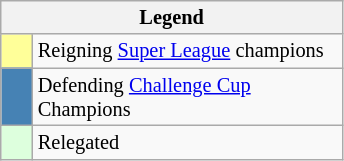<table class="wikitable" style="font-size: 85%">
<tr>
<th colspan=2>Legend</th>
</tr>
<tr>
<td style="background:#ff9; width:15px;"> </td>
<td>Reigning <a href='#'>Super League</a> champions</td>
</tr>
<tr>
<td style="background:#4682b4; width:15px;"> </td>
<td style="width:200px;">Defending <a href='#'>Challenge Cup</a> Champions</td>
</tr>
<tr>
<td style="background:#ddffdd; width:15px;"> </td>
<td style="width:200px;">Relegated</td>
</tr>
</table>
